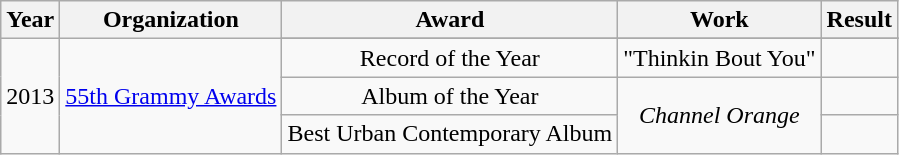<table class="wikitable plainrowheaders" style="text-align:center;">
<tr>
<th>Year</th>
<th>Organization</th>
<th>Award</th>
<th>Work</th>
<th>Result</th>
</tr>
<tr>
<td rowspan="4">2013</td>
<td rowspan="4"><a href='#'>55th Grammy Awards</a></td>
</tr>
<tr>
<td>Record of the Year</td>
<td>"Thinkin Bout You"</td>
<td></td>
</tr>
<tr>
<td>Album of the Year</td>
<td rowspan="2"><em>Channel Orange</em></td>
<td></td>
</tr>
<tr>
<td>Best Urban Contemporary Album</td>
<td></td>
</tr>
</table>
